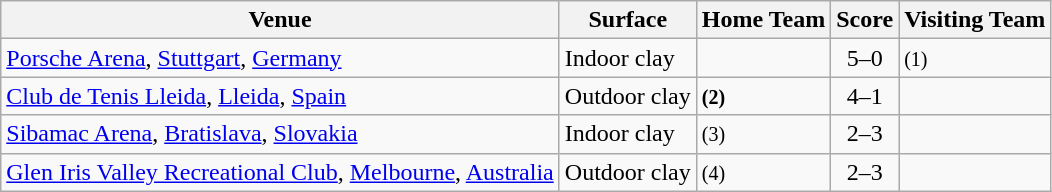<table class=wikitable style="border:1px solid #AAAAAA;">
<tr>
<th>Venue</th>
<th>Surface</th>
<th>Home Team</th>
<th>Score</th>
<th>Visiting Team</th>
</tr>
<tr>
<td><a href='#'>Porsche Arena</a>, <a href='#'>Stuttgart</a>, <a href='#'>Germany</a></td>
<td>Indoor clay</td>
<td><strong></strong></td>
<td align=center>5–0</td>
<td> <small>(1)</small></td>
</tr>
<tr>
<td><a href='#'>Club de Tenis Lleida</a>, <a href='#'>Lleida</a>, <a href='#'>Spain</a></td>
<td>Outdoor clay</td>
<td><strong> <small>(2)</small></strong></td>
<td align=center>4–1</td>
<td></td>
</tr>
<tr>
<td><a href='#'>Sibamac Arena</a>, <a href='#'>Bratislava</a>, <a href='#'>Slovakia</a></td>
<td>Indoor clay</td>
<td> <small>(3)</small></td>
<td align=center>2–3</td>
<td><strong></strong></td>
</tr>
<tr>
<td><a href='#'>Glen Iris Valley Recreational Club</a>, <a href='#'>Melbourne</a>, <a href='#'>Australia</a></td>
<td>Outdoor clay</td>
<td> <small>(4)</small></td>
<td align=center>2–3</td>
<td><strong></strong></td>
</tr>
</table>
